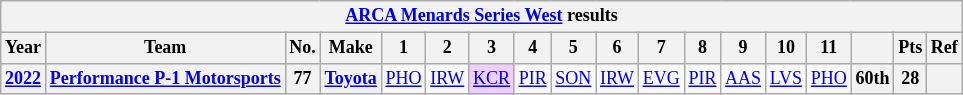<table class="wikitable" style="text-align:center; font-size:75%">
<tr>
<th colspan="22"><a href='#'>ARCA Menards Series West</a> results</th>
</tr>
<tr>
<th>Year</th>
<th>Team</th>
<th>No.</th>
<th>Make</th>
<th>1</th>
<th>2</th>
<th>3</th>
<th>4</th>
<th>5</th>
<th>6</th>
<th>7</th>
<th>8</th>
<th>9</th>
<th>10</th>
<th>11</th>
<th></th>
<th>Pts</th>
<th>Ref</th>
</tr>
<tr>
<th><a href='#'>2022</a></th>
<th><a href='#'>Performance P-1 Motorsports</a></th>
<th>77</th>
<th><a href='#'>Toyota</a></th>
<td><a href='#'>PHO</a></td>
<td><a href='#'>IRW</a></td>
<td style="background:#EFCFFF;"><a href='#'>KCR</a><br></td>
<td><a href='#'>PIR</a></td>
<td><a href='#'>SON</a></td>
<td><a href='#'>IRW</a></td>
<td><a href='#'>EVG</a></td>
<td><a href='#'>PIR</a></td>
<td><a href='#'>AAS</a></td>
<td><a href='#'>LVS</a></td>
<td><a href='#'>PHO</a></td>
<th>60th</th>
<th>28</th>
<th></th>
</tr>
</table>
